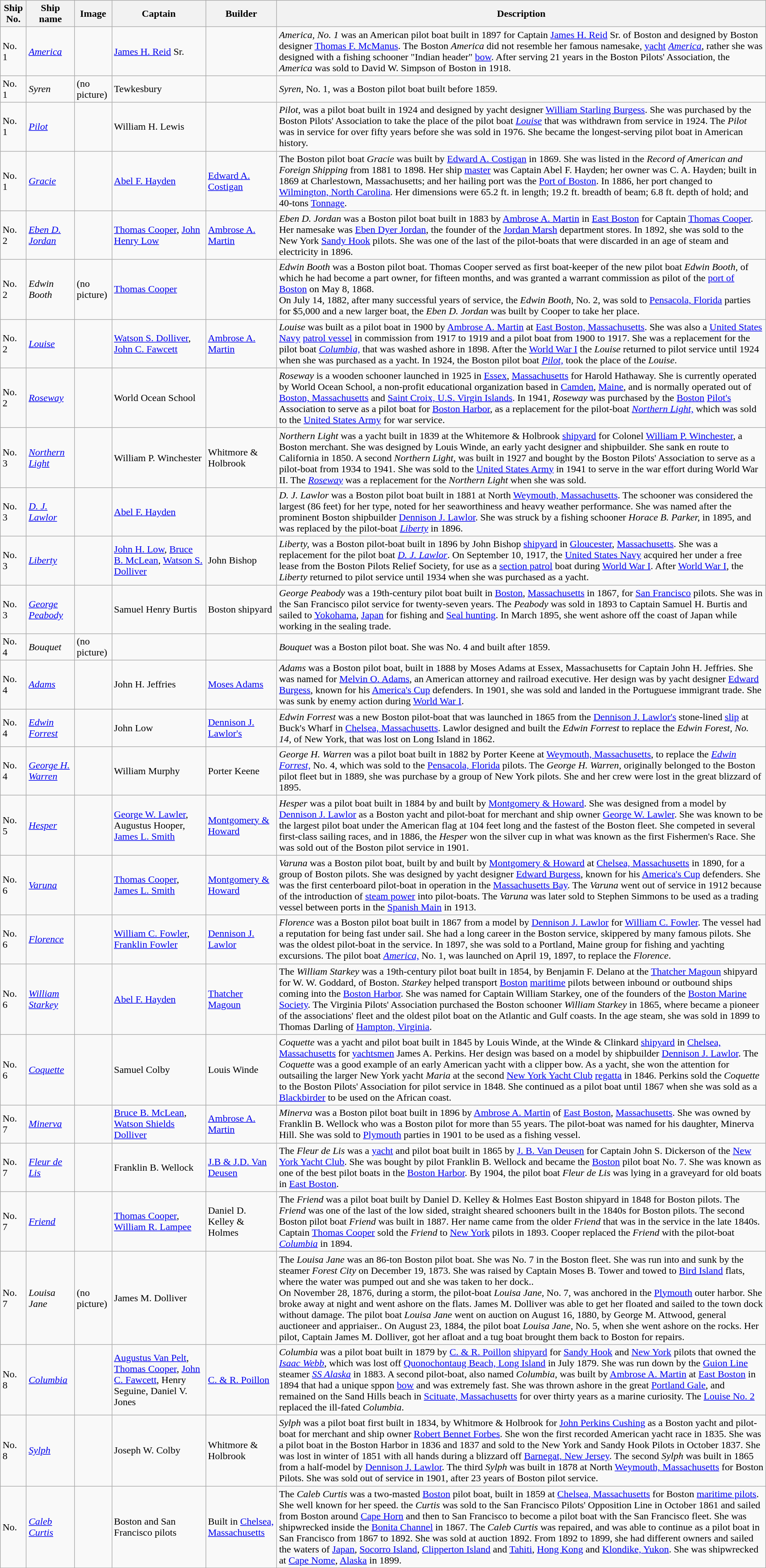<table class="wikitable sortable">
<tr>
<th>Ship No.</th>
<th>Ship name</th>
<th>Image</th>
<th>Captain</th>
<th>Builder</th>
<th>Description</th>
</tr>
<tr>
<td>No. 1</td>
<td><a href='#'><em>America</em></a></td>
<td></td>
<td><a href='#'>James H. Reid</a> Sr.</td>
<td></td>
<td><em>America, No. 1</em> was an American pilot boat built in 1897 for Captain <a href='#'>James H. Reid</a> Sr. of Boston and designed by Boston designer <a href='#'>Thomas F. McManus</a>. The Boston <em>America</em> did not resemble her famous namesake, <a href='#'>yacht</a> <a href='#'><em>America</em></a>, rather she was designed with a fishing schooner "Indian header" <a href='#'>bow</a>. After serving 21 years in the Boston Pilots' Association, the <em>America</em> was sold to David W. Simpson of Boston in 1918.</td>
</tr>
<tr>
<td>No. 1</td>
<td><em>Syren</em></td>
<td>(no picture)</td>
<td>Tewkesbury</td>
<td></td>
<td><em>Syren,</em> No. 1, was a Boston pilot boat built before 1859.</td>
</tr>
<tr>
<td>No. 1</td>
<td><a href='#'><em>Pilot</em></a></td>
<td></td>
<td>William H. Lewis</td>
<td></td>
<td><em>Pilot,</em> was a pilot boat built in 1924 and designed by yacht designer <a href='#'>William Starling Burgess</a>. She was purchased by the Boston Pilots' Association to take the place of the pilot boat <a href='#'><em>Louise</em></a> that was withdrawn from service in 1924. The <em>Pilot</em> was in service for over fifty years before she was sold in 1976. She became the longest-serving pilot boat in American history.</td>
</tr>
<tr>
<td>No. 1</td>
<td><a href='#'><em>Gracie</em></a></td>
<td></td>
<td><a href='#'>Abel F. Hayden</a></td>
<td><a href='#'>Edward A. Costigan</a></td>
<td>The Boston pilot boat <em>Gracie</em> was built by <a href='#'>Edward A. Costigan</a> in 1869. She was listed in the <em>Record of American and Foreign Shipping</em> from 1881 to 1898. Her ship <a href='#'>master</a> was Captain Abel F. Hayden; her owner was C. A. Hayden; built in 1869 at Charlestown, Massachusetts; and her hailing port was the <a href='#'>Port of Boston</a>. In 1886, her port changed to <a href='#'>Wilmington, North Carolina</a>. Her dimensions were 65.2 ft. in length; 19.2 ft. breadth of beam; 6.8 ft. depth of hold; and 40-tons <a href='#'>Tonnage</a>.</td>
</tr>
<tr>
<td>No. 2</td>
<td><em><a href='#'>Eben D. Jordan</a></em></td>
<td></td>
<td><a href='#'>Thomas Cooper</a>, <a href='#'>John Henry Low</a></td>
<td><a href='#'>Ambrose A. Martin</a></td>
<td><em>Eben D. Jordan</em> was a Boston pilot boat built in 1883 by <a href='#'>Ambrose A. Martin</a> in <a href='#'>East Boston</a> for Captain <a href='#'>Thomas Cooper</a>. Her namesake was <a href='#'>Eben Dyer Jordan</a>, the founder of the <a href='#'>Jordan Marsh</a> department stores. In 1892, she was sold to the New York <a href='#'>Sandy Hook</a> pilots. She was one of the last of the pilot-boats that were discarded in an age of steam and electricity in 1896.</td>
</tr>
<tr>
<td>No. 2</td>
<td><em>Edwin Booth</em></td>
<td>(no picture)</td>
<td><a href='#'>Thomas Cooper</a></td>
<td></td>
<td><em>Edwin Booth</em> was a Boston pilot boat. Thomas Cooper served as first boat-keeper of the new pilot boat <em>Edwin Booth,</em> of which he had become a part owner, for fifteen months, and was granted a warrant commission as pilot of the <a href='#'>port of Boston</a> on May 8, 1868.<br>On July 14, 1882, after many successful years of service, the <em>Edwin Booth,</em> No. 2, was sold to <a href='#'>Pensacola, Florida</a> parties for $5,000 and a new larger boat, the <em>Eben D. Jordan</em> was built by Cooper to take her place.</td>
</tr>
<tr>
<td>No. 2</td>
<td><a href='#'><em>Louise</em></a></td>
<td></td>
<td><a href='#'>Watson S. Dolliver</a>, <a href='#'>John C. Fawcett</a></td>
<td><a href='#'>Ambrose A. Martin</a></td>
<td><em>Louise</em> was built as a pilot boat in 1900 by <a href='#'>Ambrose A. Martin</a> at <a href='#'>East Boston, Massachusetts</a>. She was also a <a href='#'>United States Navy</a> <a href='#'>patrol vessel</a> in commission from 1917 to 1919 and a pilot boat from 1900 to 1917. She was a replacement for the pilot boat <a href='#'><em>Columbia,</em></a> that was washed ashore in 1898. After the <a href='#'>World War I</a> the <em>Louise</em> returned to pilot service until 1924 when she was purchased as a yacht. In 1924, the Boston pilot boat <a href='#'><em>Pilot,</em></a> took the place of the <em>Louise</em>.</td>
</tr>
<tr>
<td>No. 2</td>
<td><em><a href='#'>Roseway</a></em></td>
<td></td>
<td>World Ocean School</td>
<td></td>
<td><em>Roseway</em> is a wooden schooner launched in 1925 in <a href='#'>Essex</a>, <a href='#'>Massachusetts</a> for Harold Hathaway. She is currently operated by World Ocean School, a non-profit educational organization based in <a href='#'>Camden</a>, <a href='#'>Maine</a>, and is normally operated out of <a href='#'>Boston, Massachusetts</a> and <a href='#'>Saint Croix, U.S. Virgin Islands</a>. In 1941, <em>Roseway</em> was purchased by the <a href='#'>Boston</a> <a href='#'>Pilot's</a> Association to serve as a pilot boat for <a href='#'>Boston Harbor</a>, as a replacement for the pilot-boat <a href='#'><em>Northern Light,</em></a> which was sold to the <a href='#'>United States Army</a> for war service.</td>
</tr>
<tr>
<td>No. 3</td>
<td><a href='#'><em>Northern Light</em></a></td>
<td></td>
<td>William P. Winchester</td>
<td>Whitmore & Holbrook</td>
<td><em>Northern Light</em> was a yacht built in 1839 at the Whitemore & Holbrook <a href='#'>shipyard</a> for Colonel <a href='#'>William P. Winchester</a>, a Boston merchant. She was designed by Louis Winde, an early yacht designer and shipbuilder. She sank en route to California in 1850. A second <em>Northern Light,</em> was built in 1927 and bought by the Boston Pilots' Association to serve as a pilot-boat from 1934 to 1941. She was sold to the <a href='#'>United States Army</a> in 1941 to serve in the war effort during World War II. The <em><a href='#'>Roseway</a></em> was a replacement for the <em>Northern Light</em> when she was sold.</td>
</tr>
<tr>
<td>No. 3</td>
<td><em><a href='#'>D. J. Lawlor</a></em></td>
<td></td>
<td><a href='#'>Abel F. Hayden</a></td>
<td></td>
<td><em>D. J. Lawlor</em> was a Boston pilot boat built in 1881 at North <a href='#'>Weymouth, Massachusetts</a>. The schooner was considered the largest (86 feet) for her type, noted for her seaworthiness and heavy weather performance. She was named after the prominent Boston shipbuilder <a href='#'>Dennison J. Lawlor</a>. She was struck by a fishing schooner <em>Horace B. Parker,</em> in 1895, and was replaced by the pilot-boat <a href='#'><em>Liberty</em></a> in 1896.</td>
</tr>
<tr>
<td>No. 3</td>
<td><a href='#'><em>Liberty</em></a></td>
<td></td>
<td><a href='#'>John H. Low</a>, <a href='#'>Bruce B. McLean</a>, <a href='#'>Watson S. Dolliver</a></td>
<td>John Bishop</td>
<td><em>Liberty,</em> was a Boston pilot-boat built in 1896 by John Bishop <a href='#'>shipyard</a> in <a href='#'>Gloucester</a>, <a href='#'>Massachusetts</a>. She was a replacement for the pilot boat <em><a href='#'>D. J. Lawlor</a></em>. On September 10, 1917, the <a href='#'>United States Navy</a>  acquired her under a free lease from the Boston Pilots Relief Society, for use as a <a href='#'>section patrol</a> boat during <a href='#'>World War I</a>. After <a href='#'>World War I</a>, the <em>Liberty</em> returned to pilot service until 1934 when she was purchased as a yacht.</td>
</tr>
<tr>
<td>No. 3</td>
<td><a href='#'><em>George Peabody</em></a></td>
<td></td>
<td>Samuel Henry Burtis</td>
<td>Boston shipyard</td>
<td><em>George Peabody</em> was a 19th-century pilot boat built in <a href='#'>Boston</a>, <a href='#'>Massachusetts</a> in 1867, for <a href='#'>San Francisco</a> pilots. She was in the San Francisco pilot service for twenty-seven years. The <em>Peabody</em> was sold in 1893 to Captain Samuel H. Burtis and sailed to <a href='#'>Yokohama</a>, <a href='#'>Japan</a> for fishing and <a href='#'>Seal hunting</a>. In March 1895, she went ashore off the coast of Japan while working in the sealing trade.</td>
</tr>
<tr>
<td>No. 4</td>
<td><em>Bouquet</em></td>
<td>(no picture)</td>
<td></td>
<td></td>
<td><em>Bouquet</em> was a Boston pilot boat. She was No. 4 and built after 1859.</td>
</tr>
<tr>
<td>No. 4</td>
<td><a href='#'><em>Adams</em></a></td>
<td></td>
<td>John H. Jeffries</td>
<td><a href='#'>Moses Adams</a></td>
<td><em>Adams</em> was a Boston pilot boat, built in 1888 by Moses Adams at Essex, Massachusetts for Captain John H. Jeffries. She was named for <a href='#'>Melvin O. Adams</a>, an American attorney and railroad executive. Her design was by yacht designer <a href='#'>Edward Burgess</a>, known for his <a href='#'>America's Cup</a> defenders. In 1901, she was sold and landed in the Portuguese immigrant trade. She was sunk by enemy action during <a href='#'>World War I</a>.</td>
</tr>
<tr>
<td>No. 4</td>
<td><a href='#'><em>Edwin Forrest</em></a></td>
<td></td>
<td>John Low</td>
<td><a href='#'>Dennison J. Lawlor's</a></td>
<td><em>Edwin Forrest</em> was a new Boston pilot-boat that was launched in 1865 from the <a href='#'>Dennison J. Lawlor's</a> stone-lined <a href='#'>slip</a> at Buck's Wharf in <a href='#'>Chelsea, Massachusetts</a>. Lawlor designed and built the <em>Edwin Forrest</em> to replace the <em>Edwin Forest, No. 14,</em> of New York, that was lost on Long Island in 1862.</td>
</tr>
<tr>
<td>No. 4</td>
<td><a href='#'><em>George H. Warren</em></a></td>
<td></td>
<td>William Murphy</td>
<td>Porter Keene</td>
<td><em>George H. Warren</em> was a pilot boat built in 1882 by Porter Keene at <a href='#'>Weymouth, Massachusetts</a>, to replace the <a href='#'><em>Edwin Forrest,</em></a> No. 4, which was sold to the <a href='#'>Pensacola, Florida</a> pilots. The <em>George H. Warren,</em> originally belonged to the Boston pilot fleet but in 1889, she was purchase by a group of New York pilots. She and her crew were lost in the great blizzard of 1895.</td>
</tr>
<tr>
<td>No. 5</td>
<td><a href='#'><em>Hesper</em></a></td>
<td></td>
<td><a href='#'>George W. Lawler</a>, Augustus Hooper, <a href='#'>James L. Smith</a></td>
<td><a href='#'>Montgomery & Howard</a></td>
<td><em>Hesper</em> was a pilot boat built in 1884 by and built by <a href='#'>Montgomery & Howard</a>. She was designed from a model by <a href='#'>Dennison J. Lawlor</a> as a Boston yacht and pilot-boat for merchant and ship owner <a href='#'>George W. Lawler</a>. She was known to be the largest pilot boat under the American flag at 104 feet long and the fastest of the Boston fleet. She competed in several first-class sailing races, and in 1886, the <em>Hesper</em> won the silver cup in what was known as the first Fishermen's Race. She was sold out of the Boston pilot service in 1901.</td>
</tr>
<tr>
<td>No. 6</td>
<td><a href='#'><em>Varuna</em></a></td>
<td></td>
<td><a href='#'>Thomas Cooper</a>, <a href='#'>James L. Smith</a></td>
<td><a href='#'>Montgomery & Howard</a></td>
<td><em>Varuna</em> was a Boston pilot boat, built by and built by <a href='#'>Montgomery & Howard</a> at <a href='#'>Chelsea, Massachusetts</a> in 1890, for a group of Boston pilots. She was designed by yacht designer <a href='#'>Edward Burgess</a>, known for his <a href='#'>America's Cup</a> defenders. She was the first centerboard pilot-boat in operation in the <a href='#'>Massachusetts Bay</a>. The <em>Varuna</em> went out of service in 1912 because of the introduction of <a href='#'>steam power</a> into pilot-boats. The <em>Varuna</em> was later sold to Stephen Simmons to be used as a trading vessel between ports in the <a href='#'>Spanish Main</a> in 1913.</td>
</tr>
<tr>
<td>No. 6</td>
<td><a href='#'><em>Florence</em></a></td>
<td></td>
<td><a href='#'>William C. Fowler</a>, <a href='#'>Franklin Fowler</a></td>
<td><a href='#'>Dennison J. Lawlor</a></td>
<td><em>Florence</em> was a Boston pilot boat built in 1867 from a model by <a href='#'>Dennison J. Lawlor</a> for <a href='#'>William C. Fowler</a>. The vessel had a reputation for being fast under sail. She had a long career in the Boston service, skippered by many famous pilots. She was the oldest pilot-boat in the service. In 1897, she was sold to a Portland, Maine group for fishing and yachting excursions. The pilot boat <a href='#'><em>America,</em></a> No. 1, was launched on April 19, 1897, to replace the <em>Florence</em>.</td>
</tr>
<tr>
<td>No. 6</td>
<td><a href='#'><em>William Starkey</em></a></td>
<td></td>
<td><a href='#'>Abel F. Hayden</a></td>
<td><a href='#'>Thatcher Magoun</a></td>
<td>The <em>William Starkey</em> was a 19th-century pilot boat built in 1854, by Benjamin F. Delano at the <a href='#'>Thatcher Magoun</a> shipyard for W. W. Goddard, of Boston. <em>Starkey</em> helped transport <a href='#'>Boston</a> <a href='#'>maritime</a> pilots between inbound or outbound ships coming into the <a href='#'>Boston Harbor</a>. She was named for Captain William Starkey, one of the founders of the <a href='#'>Boston Marine Society</a>. The Virginia Pilots' Association purchased the Boston schooner <em>William Starkey</em> in 1865, where became a pioneer of the associations' fleet and the oldest pilot boat on the Atlantic and Gulf coasts. In the age steam, she was sold in 1899 to Thomas Darling of <a href='#'>Hampton, Virginia</a>.</td>
</tr>
<tr>
<td>No. 6</td>
<td><a href='#'><em>Coquette</em></a></td>
<td></td>
<td>Samuel Colby</td>
<td>Louis Winde</td>
<td><em>Coquette</em> was a yacht and pilot boat built in 1845 by Louis Winde, at the Winde & Clinkard <a href='#'>shipyard</a> in <a href='#'>Chelsea, Massachusetts</a> for <a href='#'>yachtsmen</a> James A. Perkins. Her design was based on a model by shipbuilder <a href='#'>Dennison J. Lawlor</a>. The <em>Coquette</em> was a good example of an early American yacht with a clipper bow. As a yacht, she won the attention for outsailing the larger New York yacht <em>Maria</em> at the second <a href='#'>New York Yacht Club</a> <a href='#'>regatta</a> in 1846. Perkins sold the <em>Coquette</em> to the Boston Pilots' Association for pilot service in 1848. She continued as a pilot boat until 1867 when she was sold as a <a href='#'>Blackbirder</a> to be used on the African coast.</td>
</tr>
<tr>
<td>No. 7</td>
<td><a href='#'><em>Minerva</em></a></td>
<td></td>
<td><a href='#'>Bruce B. McLean</a>, <a href='#'>Watson Shields Dolliver</a></td>
<td><a href='#'>Ambrose A. Martin</a></td>
<td><em>Minerva</em> was a Boston pilot boat built in 1896 by <a href='#'>Ambrose A. Martin</a> of <a href='#'>East Boston</a>, <a href='#'>Massachusetts</a>. She was owned by Franklin B. Wellock who was a Boston pilot for more than 55 years. The pilot-boat was named for his daughter, Minerva Hill. She was sold to <a href='#'>Plymouth</a> parties in 1901 to be used as a fishing vessel.</td>
</tr>
<tr>
<td>No. 7</td>
<td><a href='#'><em>Fleur de Lis</em></a></td>
<td></td>
<td>Franklin B. Wellock</td>
<td><a href='#'>J.B & J.D. Van Deusen</a></td>
<td>The <em>Fleur de Lis</em> was a <a href='#'>yacht</a> and pilot boat built in 1865 by <a href='#'>J. B. Van Deusen</a> for Captain John S. Dickerson of the <a href='#'>New York Yacht Club</a>. She was bought by pilot Franklin B. Wellock and became the <a href='#'>Boston</a> pilot boat No. 7. She was known as one of the best pilot boats in the <a href='#'>Boston Harbor</a>. By 1904, the pilot boat <em>Fleur de Lis</em> was lying in a graveyard for old boats in <a href='#'>East Boston</a>.</td>
</tr>
<tr>
<td>No. 7</td>
<td><a href='#'><em>Friend</em></a></td>
<td></td>
<td><a href='#'>Thomas Cooper</a>, <a href='#'>William R. Lampee</a></td>
<td>Daniel D. Kelley & Holmes</td>
<td>The <em>Friend</em> was a pilot boat built by Daniel D. Kelley & Holmes East Boston shipyard in 1848 for Boston pilots. The <em>Friend</em> was one of the last of the low sided, straight sheared schooners built in the 1840s for Boston pilots. The second Boston pilot boat <em>Friend</em> was built in 1887. Her name came from the older <em>Friend</em> that was in the service in the late 1840s. Captain <a href='#'>Thomas Cooper</a> sold the <em>Friend</em> to <a href='#'>New York</a> pilots in 1893. Cooper replaced the <em>Friend</em> with the pilot-boat <a href='#'><em>Columbia</em></a> in 1894.</td>
</tr>
<tr>
<td>No. 7</td>
<td><em>Louisa Jane</em></td>
<td>(no picture)</td>
<td>James M. Dolliver</td>
<td></td>
<td>The <em>Louisa Jane</em> was an 86-ton Boston pilot boat. She was No. 7 in the Boston fleet. She was run into and sunk by the steamer <em>Forest City</em> on December 19, 1873. She was raised by Captain Moses B. Tower and towed to <a href='#'>Bird Island</a> flats, where the water was pumped out and she was taken to her dock..<br>On November 28, 1876, during a storm, the pilot-boat <em>Louisa Jane,</em> No. 7, was anchored in the <a href='#'>Plymouth</a> outer harbor. She broke away at night and went ashore on the flats. James M. Dolliver was able to get her floated and sailed to the town dock without damage.
The pilot boat <em>Louisa Jane</em> went on auction on August 16, 1880, by George M. Attwood, general auctioneer and appriaiser..
On August 23, 1884, the pilot boat <em>Louisa Jane,</em> No. 5, when she went ashore on the rocks. Her pilot, Captain James M. Dolliver, got her afloat and a tug boat brought them back to Boston for repairs.</td>
</tr>
<tr>
<td>No. 8</td>
<td><a href='#'><em>Columbia</em></a></td>
<td></td>
<td><a href='#'>Augustus Van Pelt</a>, <a href='#'>Thomas Cooper</a>, <a href='#'>John C. Fawcett</a>, Henry Seguine, Daniel V. Jones</td>
<td><a href='#'>C. & R. Poillon</a></td>
<td><em>Columbia</em> was a pilot boat built in 1879 by <a href='#'>C. & R. Poillon</a> <a href='#'>shipyard</a> for <a href='#'>Sandy Hook</a> and <a href='#'>New York</a> pilots that owned the <a href='#'><em>Isaac Webb</em></a>, which was lost off <a href='#'>Quonochontaug Beach, Long Island</a> in July 1879. She was run down by the <a href='#'>Guion Line</a> steamer <a href='#'><em>SS Alaska</em></a> in 1883. A second pilot-boat, also named <em>Columbia</em>, was built by  <a href='#'>Ambrose A. Martin</a> at <a href='#'>East Boston</a> in 1894 that had a unique sppon <a href='#'>bow</a> and was extremely fast. She was thrown ashore in the great <a href='#'>Portland Gale</a>, and remained on the Sand Hills beach in <a href='#'>Scituate, Massachusetts</a> for over thirty years as a marine curiosity. The <a href='#'>Louise No. 2</a> replaced the ill-fated <em>Columbia</em>.</td>
</tr>
<tr>
<td>No. 8</td>
<td><a href='#'><em>Sylph</em></a></td>
<td></td>
<td>Joseph W. Colby</td>
<td>Whitmore & Holbrook</td>
<td><em>Sylph</em> was a pilot boat first built in 1834, by Whitmore & Holbrook for <a href='#'>John Perkins Cushing</a> as a Boston yacht and pilot-boat for merchant and ship owner <a href='#'>Robert Bennet Forbes</a>. She won the first recorded American yacht race in 1835. She was a pilot boat in the Boston Harbor in 1836 and 1837 and sold to the New York and Sandy Hook Pilots in October 1837. She was lost in winter of 1851 with all hands during a blizzard off <a href='#'>Barnegat, New Jersey</a>. The second <em>Sylph</em> was built in 1865 from a half-model by <a href='#'>Dennison J. Lawlor</a>. The third <em>Sylph</em> was built in 1878 at North <a href='#'>Weymouth, Massachusetts</a> for Boston Pilots. She was sold out of service in 1901, after 23 years of Boston pilot service.</td>
</tr>
<tr>
<td>No.</td>
<td><em><a href='#'>Caleb Curtis</a></em></td>
<td></td>
<td>Boston and San Francisco pilots</td>
<td>Built in <a href='#'>Chelsea, Massachusetts</a></td>
<td>The <em>Caleb Curtis</em> was a two-masted <a href='#'>Boston</a> pilot boat, built in 1859 at <a href='#'>Chelsea, Massachusetts</a> for Boston <a href='#'>maritime pilots</a>. She well known for her speed. the <em>Curtis</em> was sold to the San Francisco Pilots' Opposition Line in October 1861 and sailed from Boston around <a href='#'>Cape Horn</a> and then to San Francisco to become a pilot boat with the San Francisco fleet. She was shipwrecked inside the <a href='#'>Bonita Channel</a> in 1867. The <em>Caleb Curtis</em> was repaired, and was able to continue as a pilot boat in San Francisco from 1867 to 1892. She was sold at auction 1892. From 1892 to 1899, she had different owners and sailed the waters of <a href='#'>Japan</a>, <a href='#'>Socorro Island</a>, <a href='#'>Clipperton Island</a> and <a href='#'>Tahiti</a>, <a href='#'>Hong Kong</a> and <a href='#'>Klondike, Yukon</a>. She was shipwrecked at <a href='#'>Cape Nome</a>, <a href='#'>Alaska</a> in 1899.</td>
</tr>
</table>
